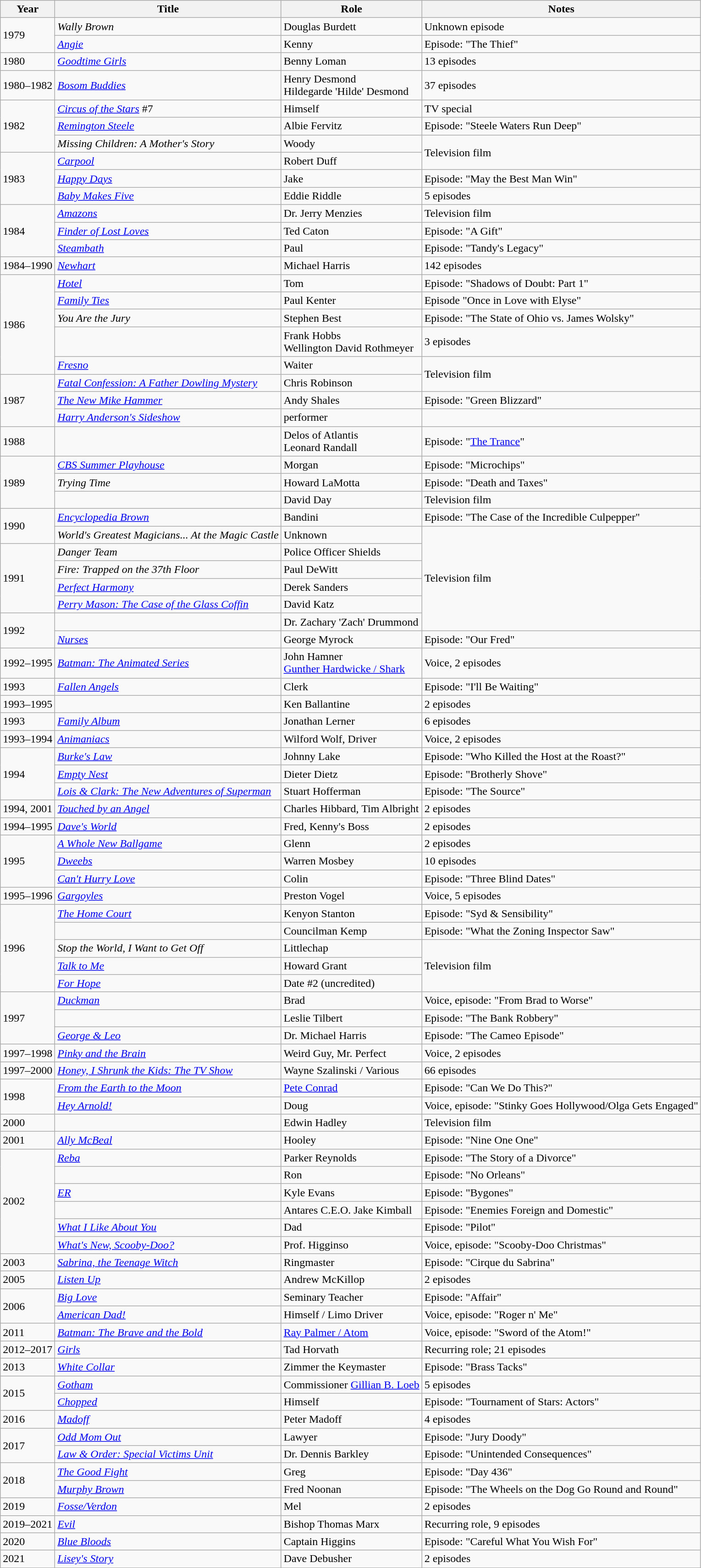<table class="wikitable">
<tr>
<th>Year</th>
<th>Title</th>
<th>Role</th>
<th class="unsortable">Notes</th>
</tr>
<tr>
<td rowspan="2">1979</td>
<td><em>Wally Brown</em></td>
<td>Douglas Burdett</td>
<td>Unknown episode</td>
</tr>
<tr>
<td><em><a href='#'>Angie</a></em></td>
<td>Kenny</td>
<td>Episode: "The Thief"</td>
</tr>
<tr>
<td>1980</td>
<td><em><a href='#'>Goodtime Girls</a></em></td>
<td>Benny Loman</td>
<td>13 episodes</td>
</tr>
<tr>
<td>1980–1982</td>
<td><em><a href='#'>Bosom Buddies</a></em></td>
<td>Henry Desmond <br> Hildegarde 'Hilde' Desmond</td>
<td>37 episodes</td>
</tr>
<tr>
<td rowspan="3">1982</td>
<td><em><a href='#'>Circus of the Stars</a></em> #7</td>
<td>Himself</td>
<td>TV special</td>
</tr>
<tr>
<td><em><a href='#'>Remington Steele</a></em></td>
<td>Albie Fervitz</td>
<td>Episode: "Steele Waters Run Deep"</td>
</tr>
<tr>
<td><em>Missing Children: A Mother's Story</em></td>
<td>Woody</td>
<td rowspan="2">Television film</td>
</tr>
<tr>
<td rowspan="3">1983</td>
<td><em><a href='#'>Carpool</a></em></td>
<td>Robert Duff</td>
</tr>
<tr>
<td><em><a href='#'>Happy Days</a></em></td>
<td>Jake</td>
<td>Episode: "May the Best Man Win"</td>
</tr>
<tr>
<td><em><a href='#'>Baby Makes Five</a></em></td>
<td>Eddie Riddle</td>
<td>5 episodes</td>
</tr>
<tr>
<td rowspan="3">1984</td>
<td><em><a href='#'>Amazons</a></em></td>
<td>Dr. Jerry Menzies</td>
<td>Television film</td>
</tr>
<tr>
<td><em><a href='#'>Finder of Lost Loves</a></em></td>
<td>Ted Caton</td>
<td>Episode: "A Gift"</td>
</tr>
<tr>
<td><em><a href='#'>Steambath</a></em></td>
<td>Paul</td>
<td>Episode: "Tandy's Legacy"</td>
</tr>
<tr>
<td>1984–1990</td>
<td><em><a href='#'>Newhart</a></em></td>
<td>Michael Harris</td>
<td>142 episodes</td>
</tr>
<tr>
<td rowspan="5">1986</td>
<td><em><a href='#'>Hotel</a></em></td>
<td>Tom</td>
<td>Episode: "Shadows of Doubt: Part 1"</td>
</tr>
<tr>
<td><em><a href='#'>Family Ties</a></em></td>
<td>Paul Kenter</td>
<td>Episode "Once in Love with Elyse"</td>
</tr>
<tr>
<td><em>You Are the Jury</em></td>
<td>Stephen Best</td>
<td>Episode: "The State of Ohio vs. James Wolsky"</td>
</tr>
<tr>
<td><em></em></td>
<td>Frank Hobbs <br> Wellington David Rothmeyer</td>
<td>3 episodes</td>
</tr>
<tr>
<td><em><a href='#'>Fresno</a></em></td>
<td>Waiter</td>
<td rowspan="2">Television film</td>
</tr>
<tr>
<td rowspan="3">1987</td>
<td><em><a href='#'>Fatal Confession: A Father Dowling Mystery</a></em></td>
<td>Chris Robinson</td>
</tr>
<tr>
<td><em><a href='#'>The New Mike Hammer</a></em></td>
<td>Andy Shales</td>
<td>Episode: "Green Blizzard"</td>
</tr>
<tr>
<td><em><a href='#'>Harry Anderson's Sideshow</a></em></td>
<td>performer</td>
<td></td>
</tr>
<tr>
<td>1988</td>
<td><em></em></td>
<td>Delos of Atlantis <br> Leonard Randall</td>
<td>Episode: "<a href='#'>The Trance</a>"</td>
</tr>
<tr>
<td rowspan="3">1989</td>
<td><em><a href='#'>CBS Summer Playhouse</a></em></td>
<td>Morgan</td>
<td>Episode: "Microchips"</td>
</tr>
<tr>
<td><em>Trying Time</em></td>
<td>Howard LaMotta</td>
<td>Episode: "Death and Taxes"</td>
</tr>
<tr>
<td><em></em></td>
<td>David Day</td>
<td>Television film</td>
</tr>
<tr>
<td rowspan="2">1990</td>
<td><em><a href='#'>Encyclopedia Brown</a></em></td>
<td>Bandini</td>
<td>Episode: "The Case of the Incredible Culpepper"</td>
</tr>
<tr>
<td><em>World's Greatest Magicians... At the Magic Castle</em></td>
<td>Unknown</td>
<td rowspan="6">Television film</td>
</tr>
<tr>
<td rowspan="4">1991</td>
<td><em>Danger Team</em></td>
<td>Police Officer Shields</td>
</tr>
<tr>
<td><em>Fire: Trapped on the 37th Floor</em></td>
<td>Paul DeWitt</td>
</tr>
<tr>
<td><em><a href='#'>Perfect Harmony</a></em></td>
<td>Derek Sanders</td>
</tr>
<tr>
<td><em><a href='#'>Perry Mason: The Case of the Glass Coffin</a></em></td>
<td>David Katz</td>
</tr>
<tr>
<td rowspan=2>1992</td>
<td><em></em></td>
<td>Dr. Zachary 'Zach' Drummond</td>
</tr>
<tr>
<td><em><a href='#'>Nurses</a></em></td>
<td>George Myrock</td>
<td>Episode: "Our Fred"</td>
</tr>
<tr>
<td>1992–1995</td>
<td><em><a href='#'>Batman: The Animated Series</a></em></td>
<td>John Hamner <br> <a href='#'>Gunther Hardwicke / Shark</a></td>
<td>Voice, 2 episodes</td>
</tr>
<tr>
<td>1993</td>
<td><em><a href='#'>Fallen Angels</a></em></td>
<td>Clerk</td>
<td>Episode: "I'll Be Waiting"</td>
</tr>
<tr>
<td>1993–1995</td>
<td><em></em></td>
<td>Ken Ballantine</td>
<td>2 episodes</td>
</tr>
<tr>
<td>1993</td>
<td><em><a href='#'>Family Album</a></em></td>
<td>Jonathan Lerner</td>
<td>6 episodes</td>
</tr>
<tr>
<td>1993–1994</td>
<td><em><a href='#'>Animaniacs</a></em></td>
<td>Wilford Wolf, Driver</td>
<td>Voice, 2 episodes</td>
</tr>
<tr>
<td rowspan=3>1994</td>
<td><em><a href='#'>Burke's Law</a></em></td>
<td>Johnny Lake</td>
<td>Episode: "Who Killed the Host at the Roast?"</td>
</tr>
<tr>
<td><em><a href='#'>Empty Nest</a></em></td>
<td>Dieter Dietz</td>
<td>Episode: "Brotherly Shove"</td>
</tr>
<tr>
<td><em><a href='#'>Lois & Clark: The New Adventures of Superman</a></em></td>
<td>Stuart Hofferman</td>
<td>Episode: "The Source"</td>
</tr>
<tr>
<td>1994, 2001</td>
<td><em><a href='#'>Touched by an Angel</a></em></td>
<td>Charles Hibbard, Tim Albright</td>
<td>2 episodes</td>
</tr>
<tr>
<td>1994–1995</td>
<td><em><a href='#'>Dave's World</a></em></td>
<td>Fred, Kenny's Boss</td>
<td>2 episodes</td>
</tr>
<tr>
<td rowspan="3">1995</td>
<td><em><a href='#'>A Whole New Ballgame</a></em></td>
<td>Glenn</td>
<td>2 episodes</td>
</tr>
<tr>
<td><em><a href='#'>Dweebs</a></em></td>
<td>Warren Mosbey</td>
<td>10 episodes</td>
</tr>
<tr>
<td><em><a href='#'>Can't Hurry Love</a></em></td>
<td>Colin</td>
<td>Episode: "Three Blind Dates"</td>
</tr>
<tr>
<td>1995–1996</td>
<td><em><a href='#'>Gargoyles</a></em></td>
<td>Preston Vogel</td>
<td>Voice, 5 episodes</td>
</tr>
<tr>
<td rowspan="5">1996</td>
<td><em><a href='#'>The Home Court</a></em></td>
<td>Kenyon Stanton</td>
<td>Episode: "Syd & Sensibility"</td>
</tr>
<tr>
<td><em></em></td>
<td>Councilman Kemp</td>
<td>Episode: "What the Zoning Inspector Saw"</td>
</tr>
<tr>
<td><em>Stop the World, I Want to Get Off</em></td>
<td>Littlechap</td>
<td rowspan="3">Television film</td>
</tr>
<tr>
<td><em><a href='#'>Talk to Me</a></em></td>
<td>Howard Grant</td>
</tr>
<tr>
<td><em><a href='#'>For Hope</a></em></td>
<td>Date #2 (uncredited)</td>
</tr>
<tr>
<td rowspan="3">1997</td>
<td><em><a href='#'>Duckman</a></em></td>
<td>Brad</td>
<td>Voice, episode: "From Brad to Worse"</td>
</tr>
<tr>
<td><em></em></td>
<td>Leslie Tilbert</td>
<td>Episode: "The Bank Robbery"</td>
</tr>
<tr>
<td><em><a href='#'>George & Leo</a></em></td>
<td>Dr. Michael Harris</td>
<td>Episode: "The Cameo Episode"</td>
</tr>
<tr>
<td>1997–1998</td>
<td><em><a href='#'>Pinky and the Brain</a></em></td>
<td>Weird Guy, Mr. Perfect</td>
<td>Voice, 2 episodes</td>
</tr>
<tr>
<td>1997–2000</td>
<td><em><a href='#'>Honey, I Shrunk the Kids: The TV Show</a></em></td>
<td>Wayne Szalinski / Various</td>
<td>66 episodes</td>
</tr>
<tr>
<td rowspan="2">1998</td>
<td><em><a href='#'>From the Earth to the Moon</a></em></td>
<td><a href='#'>Pete Conrad</a></td>
<td>Episode: "Can We Do This?"</td>
</tr>
<tr>
<td><em><a href='#'>Hey Arnold!</a></em></td>
<td>Doug</td>
<td>Voice, episode: "Stinky Goes Hollywood/Olga Gets Engaged"</td>
</tr>
<tr>
<td>2000</td>
<td><em></em></td>
<td>Edwin Hadley</td>
<td>Television film</td>
</tr>
<tr>
<td>2001</td>
<td><em><a href='#'>Ally McBeal</a></em></td>
<td>Hooley</td>
<td>Episode: "Nine One One"</td>
</tr>
<tr>
<td rowspan="6">2002</td>
<td><em><a href='#'>Reba</a></em></td>
<td>Parker Reynolds</td>
<td>Episode: "The Story of a Divorce"</td>
</tr>
<tr>
<td><em></em></td>
<td>Ron</td>
<td>Episode: "No Orleans"</td>
</tr>
<tr>
<td><em><a href='#'>ER</a></em></td>
<td>Kyle Evans</td>
<td>Episode: "Bygones"</td>
</tr>
<tr>
<td><em></em></td>
<td>Antares C.E.O. Jake Kimball</td>
<td>Episode: "Enemies Foreign and Domestic"</td>
</tr>
<tr>
<td><em><a href='#'>What I Like About You</a></em></td>
<td>Dad</td>
<td>Episode: "Pilot"</td>
</tr>
<tr>
<td><em><a href='#'>What's New, Scooby-Doo?</a></em></td>
<td>Prof. Higginso</td>
<td>Voice, episode: "Scooby-Doo Christmas"</td>
</tr>
<tr>
<td>2003</td>
<td><em><a href='#'>Sabrina, the Teenage Witch</a></em></td>
<td>Ringmaster</td>
<td>Episode: "Cirque du Sabrina"</td>
</tr>
<tr>
<td>2005</td>
<td><em><a href='#'>Listen Up</a></em></td>
<td>Andrew McKillop</td>
<td>2 episodes</td>
</tr>
<tr>
<td rowspan="2">2006</td>
<td><em><a href='#'>Big Love</a></em></td>
<td>Seminary Teacher</td>
<td>Episode: "Affair"</td>
</tr>
<tr>
<td><em><a href='#'>American Dad!</a></em></td>
<td>Himself / Limo Driver</td>
<td>Voice, episode: "Roger n' Me"</td>
</tr>
<tr>
<td>2011</td>
<td><em><a href='#'>Batman: The Brave and the Bold</a></em></td>
<td><a href='#'>Ray Palmer / Atom</a></td>
<td>Voice, episode: "Sword of the Atom!"</td>
</tr>
<tr>
<td>2012–2017</td>
<td><em><a href='#'>Girls</a></em></td>
<td>Tad Horvath</td>
<td>Recurring role; 21 episodes</td>
</tr>
<tr>
<td>2013</td>
<td><em><a href='#'>White Collar</a></em></td>
<td>Zimmer the Keymaster</td>
<td>Episode: "Brass Tacks"</td>
</tr>
<tr>
<td rowspan="2">2015</td>
<td><em><a href='#'>Gotham</a></em></td>
<td>Commissioner <a href='#'>Gillian B. Loeb</a></td>
<td>5 episodes</td>
</tr>
<tr>
<td><em><a href='#'>Chopped</a></em></td>
<td>Himself</td>
<td>Episode: "Tournament of Stars: Actors"</td>
</tr>
<tr>
<td>2016</td>
<td><em><a href='#'>Madoff</a></em></td>
<td>Peter Madoff</td>
<td>4 episodes</td>
</tr>
<tr>
<td rowspan="2">2017</td>
<td><em><a href='#'>Odd Mom Out</a></em></td>
<td>Lawyer</td>
<td>Episode: "Jury Doody"</td>
</tr>
<tr>
<td><em><a href='#'>Law & Order: Special Victims Unit</a></em></td>
<td>Dr. Dennis Barkley</td>
<td>Episode: "Unintended Consequences"</td>
</tr>
<tr>
<td rowspan="2">2018</td>
<td><em><a href='#'>The Good Fight</a></em></td>
<td>Greg</td>
<td>Episode: "Day 436"</td>
</tr>
<tr>
<td><em><a href='#'>Murphy Brown</a></em></td>
<td>Fred Noonan</td>
<td>Episode: "The Wheels on the Dog Go Round and Round"</td>
</tr>
<tr>
<td>2019</td>
<td><em><a href='#'>Fosse/Verdon</a></em></td>
<td>Mel</td>
<td>2 episodes</td>
</tr>
<tr>
<td>2019–2021</td>
<td><em><a href='#'>Evil</a></em></td>
<td>Bishop Thomas Marx</td>
<td>Recurring role, 9 episodes</td>
</tr>
<tr>
<td>2020</td>
<td><em><a href='#'>Blue Bloods</a></em></td>
<td>Captain Higgins</td>
<td>Episode: "Careful What You Wish For"</td>
</tr>
<tr>
<td>2021</td>
<td><em><a href='#'>Lisey's Story</a></em></td>
<td>Dave Debusher</td>
<td>2 episodes</td>
</tr>
</table>
